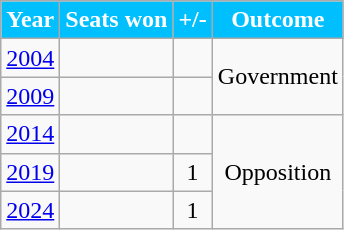<table class="wikitable sortable">
<tr>
<th style="background-color:#00BFFF; color:white">Year</th>
<th style="background-color:#00BFFF; color:white">Seats won</th>
<th style="background-color:#00BFFF; color:white">+/-</th>
<th style="background-color:#00BFFF; color:white">Outcome</th>
</tr>
<tr style="text-align:center;">
<td><a href='#'>2004</a></td>
<td></td>
<td></td>
<td rowspan="2">Government</td>
</tr>
<tr style="text-align:center;">
<td><a href='#'>2009</a></td>
<td></td>
<td></td>
</tr>
<tr style="text-align:center;">
<td><a href='#'>2014</a></td>
<td></td>
<td></td>
<td rowspan="3">Opposition</td>
</tr>
<tr style="text-align:center;">
<td><a href='#'>2019</a></td>
<td></td>
<td> 1</td>
</tr>
<tr style="text-align:center;">
<td><a href='#'>2024</a></td>
<td></td>
<td> 1</td>
</tr>
</table>
